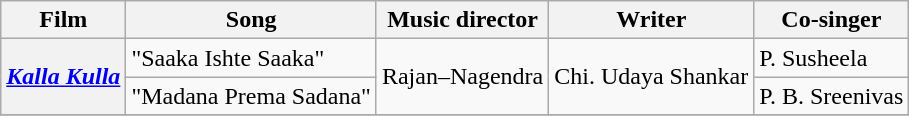<table class="wikitable sortable">
<tr>
<th>Film</th>
<th>Song</th>
<th>Music director</th>
<th>Writer</th>
<th>Co-singer</th>
</tr>
<tr>
<th rowspan=2><em><a href='#'>Kalla Kulla</a></em></th>
<td>"Saaka Ishte Saaka"</td>
<td rowspan=2>Rajan–Nagendra</td>
<td Rowspan=2>Chi. Udaya Shankar</td>
<td>P. Susheela</td>
</tr>
<tr>
<td>"Madana Prema Sadana"</td>
<td>P. B. Sreenivas</td>
</tr>
<tr>
</tr>
</table>
